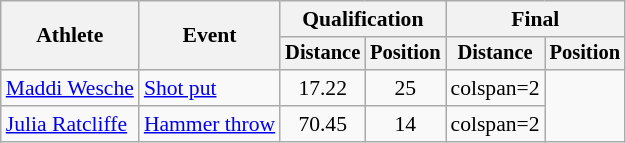<table class=wikitable style=font-size:90%>
<tr>
<th rowspan=2>Athlete</th>
<th rowspan=2>Event</th>
<th colspan=2>Qualification</th>
<th colspan=2>Final</th>
</tr>
<tr style=font-size:95%>
<th>Distance</th>
<th>Position</th>
<th>Distance</th>
<th>Position</th>
</tr>
<tr align=center>
<td align=left><a href='#'>Maddi Wesche</a></td>
<td align=left><a href='#'>Shot put</a></td>
<td>17.22</td>
<td>25</td>
<td>colspan=2 </td>
</tr>
<tr align=center>
<td align=left><a href='#'>Julia Ratcliffe</a></td>
<td align=left><a href='#'>Hammer throw</a></td>
<td>70.45</td>
<td>14</td>
<td>colspan=2 </td>
</tr>
</table>
